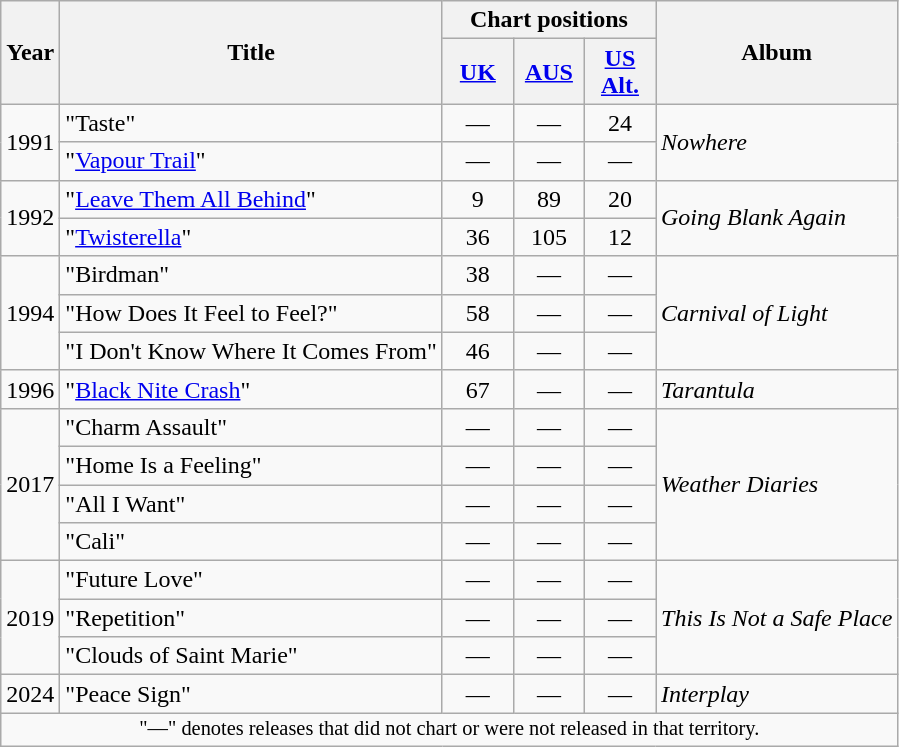<table class="wikitable">
<tr>
<th scope="col" rowspan="2">Year</th>
<th scope="col" rowspan="2">Title</th>
<th scope="col" colspan="3">Chart positions</th>
<th scope="col" rowspan="2">Album</th>
</tr>
<tr>
<th scope="col" width="40"><a href='#'>UK</a><br></th>
<th scope="col" width="40"><a href='#'>AUS</a><br></th>
<th scope="col" width="40"><a href='#'>US Alt.</a><br></th>
</tr>
<tr>
<td rowspan="2">1991</td>
<td>"Taste"</td>
<td style="text-align:center;">—</td>
<td style="text-align:center;">—</td>
<td style="text-align:center;">24</td>
<td rowspan="2"><em>Nowhere</em></td>
</tr>
<tr>
<td>"<a href='#'>Vapour Trail</a>"</td>
<td style="text-align:center;">—</td>
<td style="text-align:center;">—</td>
<td style="text-align:center;">—</td>
</tr>
<tr>
<td rowspan="2">1992</td>
<td>"<a href='#'>Leave Them All Behind</a>"</td>
<td style="text-align:center;">9</td>
<td style="text-align:center;">89</td>
<td style="text-align:center;">20</td>
<td rowspan="2"><em>Going Blank Again</em></td>
</tr>
<tr>
<td>"<a href='#'>Twisterella</a>"</td>
<td style="text-align:center;">36</td>
<td style="text-align:center;">105</td>
<td style="text-align:center;">12</td>
</tr>
<tr>
<td rowspan="3">1994</td>
<td>"Birdman"</td>
<td style="text-align:center;">38</td>
<td style="text-align:center;">—</td>
<td style="text-align:center;">—</td>
<td rowspan="3"><em>Carnival of Light</em></td>
</tr>
<tr>
<td>"How Does It Feel to Feel?"</td>
<td style="text-align:center;">58</td>
<td style="text-align:center;">—</td>
<td style="text-align:center;">—</td>
</tr>
<tr>
<td>"I Don't Know Where It Comes From"</td>
<td style="text-align:center;">46</td>
<td style="text-align:center;">—</td>
<td style="text-align:center;">—</td>
</tr>
<tr>
<td>1996</td>
<td>"<a href='#'>Black Nite Crash</a>"</td>
<td style="text-align:center;">67</td>
<td style="text-align:center;">—</td>
<td style="text-align:center;">—</td>
<td><em>Tarantula</em></td>
</tr>
<tr>
<td rowspan="4">2017</td>
<td>"Charm Assault"</td>
<td style="text-align:center;">—</td>
<td style="text-align:center;">—</td>
<td style="text-align:center;">—</td>
<td rowspan="4"><em>Weather Diaries</em></td>
</tr>
<tr>
<td>"Home Is a Feeling"</td>
<td style="text-align:center;">—</td>
<td style="text-align:center;">—</td>
<td style="text-align:center;">—</td>
</tr>
<tr>
<td>"All I Want"</td>
<td style="text-align:center;">—</td>
<td style="text-align:center;">—</td>
<td style="text-align:center;">—</td>
</tr>
<tr>
<td>"Cali"</td>
<td style="text-align:center;">—</td>
<td style="text-align:center;">—</td>
<td style="text-align:center;">—</td>
</tr>
<tr>
<td rowspan="3">2019</td>
<td>"Future Love"</td>
<td style="text-align:center;">—</td>
<td style="text-align:center;">—</td>
<td style="text-align:center;">—</td>
<td rowspan="3"><em>This Is Not a Safe Place</em></td>
</tr>
<tr>
<td>"Repetition"</td>
<td style="text-align:center;">—</td>
<td style="text-align:center;">—</td>
<td style="text-align:center;">—</td>
</tr>
<tr>
<td>"Clouds of Saint Marie"</td>
<td style="text-align:center;">—</td>
<td style="text-align:center;">—</td>
<td style="text-align:center;">—</td>
</tr>
<tr>
<td>2024</td>
<td>"Peace Sign"</td>
<td style="text-align:center;">—</td>
<td style="text-align:center;">—</td>
<td style="text-align:center;">—</td>
<td><em>Interplay</em></td>
</tr>
<tr>
<td colspan="6" style="text-align:center; font-size:85%">"—" denotes releases that did not chart or were not released in that territory.</td>
</tr>
</table>
